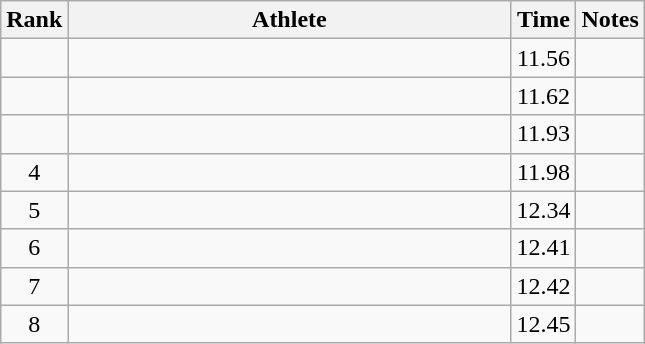<table class="wikitable" style="text-align:center">
<tr>
<th>Rank</th>
<th Style="width:18em">Athlete</th>
<th>Time</th>
<th>Notes</th>
</tr>
<tr>
<td></td>
<td style="text-align:left"></td>
<td>11.56</td>
<td></td>
</tr>
<tr>
<td></td>
<td style="text-align:left"></td>
<td>11.62</td>
<td></td>
</tr>
<tr>
<td></td>
<td style="text-align:left"></td>
<td>11.93</td>
<td></td>
</tr>
<tr>
<td>4</td>
<td style="text-align:left"></td>
<td>11.98</td>
<td></td>
</tr>
<tr>
<td>5</td>
<td style="text-align:left"></td>
<td>12.34</td>
<td></td>
</tr>
<tr>
<td>6</td>
<td style="text-align:left"></td>
<td>12.41</td>
<td></td>
</tr>
<tr>
<td>7</td>
<td style="text-align:left"></td>
<td>12.42</td>
<td></td>
</tr>
<tr>
<td>8</td>
<td style="text-align:left"></td>
<td>12.45</td>
<td></td>
</tr>
</table>
